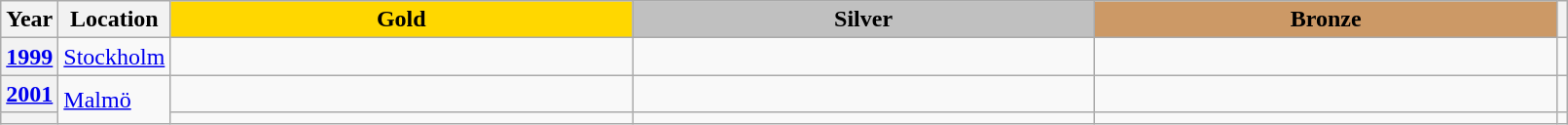<table class="wikitable unsortable" style="text-align:left; width:85%">
<tr>
<th scope="col" style="text-align:center">Year</th>
<th scope="col" style="text-align:center">Location</th>
<td scope="col" style="text-align:center; width:30%; background:gold"><strong>Gold</strong></td>
<td scope="col" style="text-align:center; width:30%; background:silver"><strong>Silver</strong></td>
<td scope="col" style="text-align:center; width:30%; background:#c96"><strong>Bronze</strong></td>
<th scope="col" style="text-align:center"></th>
</tr>
<tr>
<th scope="row" style="text-align:left"><a href='#'>1999</a></th>
<td><a href='#'>Stockholm</a></td>
<td></td>
<td></td>
<td></td>
<td></td>
</tr>
<tr>
<th scope="row" style="text-align:left"><a href='#'>2001</a></th>
<td rowspan="2"><a href='#'>Malmö</a></td>
<td></td>
<td></td>
<td></td>
<td></td>
</tr>
<tr>
<th scope="row" style="text-align:left"></th>
<td></td>
<td></td>
<td></td>
<td></td>
</tr>
</table>
